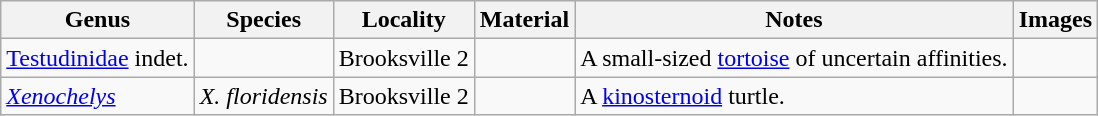<table class="wikitable" align="center">
<tr>
<th>Genus</th>
<th>Species</th>
<th>Locality</th>
<th><strong>Material</strong></th>
<th>Notes</th>
<th>Images</th>
</tr>
<tr>
<td><a href='#'>Testudinidae</a> indet.</td>
<td></td>
<td>Brooksville 2</td>
<td></td>
<td>A small-sized <a href='#'>tortoise</a> of uncertain affinities.</td>
<td></td>
</tr>
<tr>
<td><em><a href='#'>Xenochelys</a></em></td>
<td><em>X. floridensis</em></td>
<td>Brooksville 2</td>
<td></td>
<td>A <a href='#'>kinosternoid</a> turtle.</td>
<td></td>
</tr>
</table>
